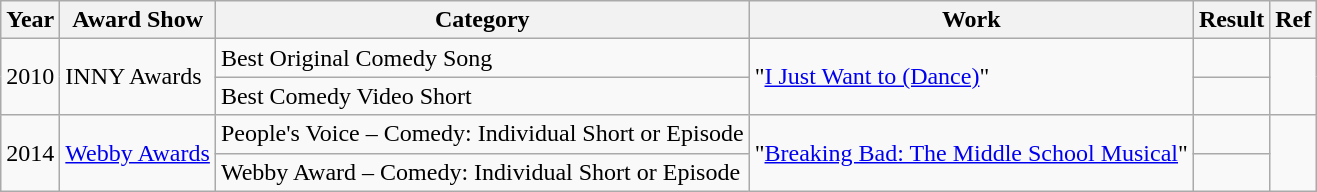<table class="wikitable">
<tr valign="top">
<th>Year</th>
<th>Award Show</th>
<th>Category</th>
<th>Work</th>
<th>Result</th>
<th>Ref</th>
</tr>
<tr valign="center">
<td rowspan="2">2010</td>
<td rowspan="2">INNY Awards</td>
<td>Best Original Comedy Song</td>
<td rowspan="2">"<a href='#'>I Just Want to (Dance)</a>"</td>
<td></td>
<td rowspan="2" style="text-align:center;"></td>
</tr>
<tr valign="top">
<td>Best Comedy Video Short</td>
<td></td>
</tr>
<tr>
<td rowspan="2">2014</td>
<td rowspan="2"><a href='#'>Webby Awards</a></td>
<td>People's Voice – Comedy: Individual Short or Episode</td>
<td rowspan="2">"<a href='#'>Breaking Bad: The Middle School Musical</a>"</td>
<td></td>
<td rowspan="2" style="text-align:center;"></td>
</tr>
<tr valign="top">
<td>Webby Award – Comedy: Individual Short or Episode</td>
<td></td>
</tr>
</table>
